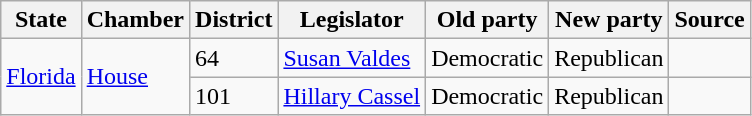<table class="wikitable">
<tr>
<th>State</th>
<th>Chamber</th>
<th>District</th>
<th>Legislator</th>
<th>Old party</th>
<th>New party</th>
<th>Source</th>
</tr>
<tr>
<td rowspan="2"><a href='#'>Florida</a></td>
<td rowspan="2"><a href='#'>House</a></td>
<td>64</td>
<td><a href='#'>Susan Valdes</a></td>
<td>Democratic</td>
<td>Republican</td>
<td></td>
</tr>
<tr>
<td>101</td>
<td><a href='#'>Hillary Cassel</a></td>
<td>Democratic</td>
<td>Republican</td>
<td></td>
</tr>
</table>
